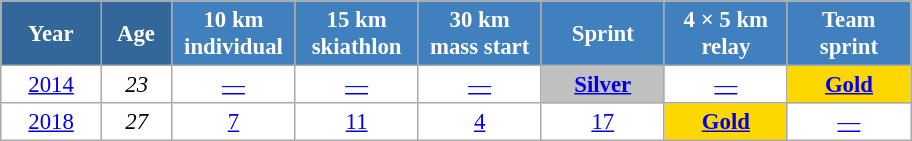<table class="wikitable" style="font-size:95%; text-align:center; border:grey solid 1px; border-collapse:collapse; background:#ffffff;">
<tr>
<th style="background-color:#369; color:white; width:60px;"> Year </th>
<th style="background-color:#369; color:white; width:40px;"> Age </th>
<th style="background-color:#4180be; color:white; width:75px;"> 10 km <br> individual </th>
<th style="background-color:#4180be; color:white; width:75px;"> 15 km <br> skiathlon </th>
<th style="background-color:#4180be; color:white; width:75px;"> 30 km <br> mass start </th>
<th style="background-color:#4180be; color:white; width:75px;"> Sprint </th>
<th style="background-color:#4180be; color:white; width:75px;"> 4 × 5 km <br> relay </th>
<th style="background-color:#4180be; color:white; width:75px;"> Team <br> sprint </th>
</tr>
<tr>
<td><a href='#'>2014</a></td>
<td><em>23</em></td>
<td><a href='#'>—</a></td>
<td><a href='#'>—</a></td>
<td><a href='#'>—</a></td>
<td style="background:silver;"><a href='#'><strong>Silver</strong></a></td>
<td><a href='#'>—</a></td>
<td style="background:gold;"><a href='#'><strong>Gold</strong></a></td>
</tr>
<tr>
<td><a href='#'>2018</a></td>
<td><em>27</em></td>
<td><a href='#'>7</a></td>
<td><a href='#'>11</a></td>
<td><a href='#'>4</a></td>
<td><a href='#'>17</a></td>
<td style="background:gold;"><a href='#'><strong>Gold</strong></a></td>
<td><a href='#'>—</a></td>
</tr>
</table>
